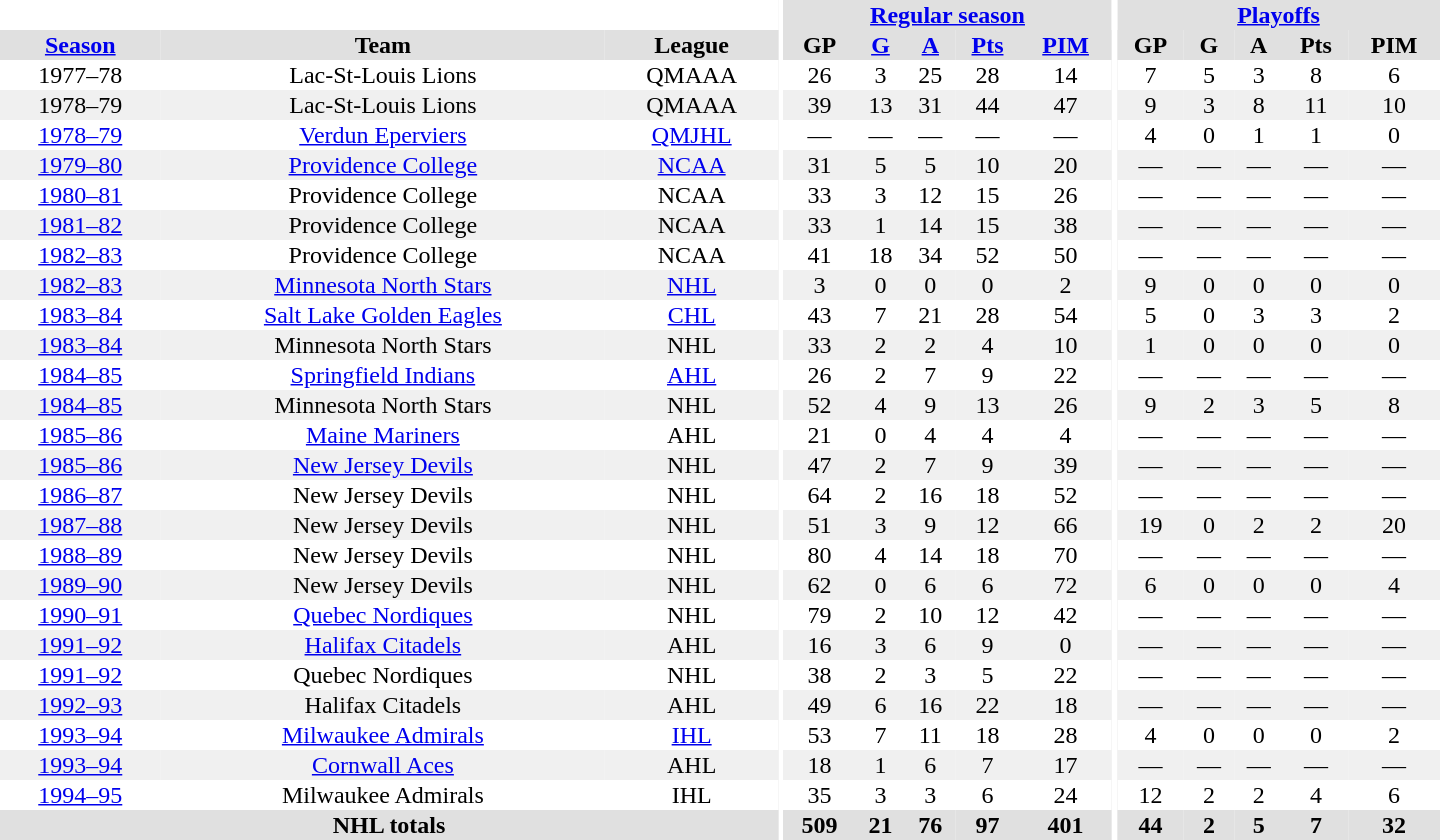<table border="0" cellpadding="1" cellspacing="0" style="text-align:center; width:60em">
<tr bgcolor="#e0e0e0">
<th colspan="3" bgcolor="#ffffff"></th>
<th rowspan="99" bgcolor="#ffffff"></th>
<th colspan="5"><a href='#'>Regular season</a></th>
<th rowspan="99" bgcolor="#ffffff"></th>
<th colspan="5"><a href='#'>Playoffs</a></th>
</tr>
<tr bgcolor="#e0e0e0">
<th><a href='#'>Season</a></th>
<th>Team</th>
<th>League</th>
<th>GP</th>
<th><a href='#'>G</a></th>
<th><a href='#'>A</a></th>
<th><a href='#'>Pts</a></th>
<th><a href='#'>PIM</a></th>
<th>GP</th>
<th>G</th>
<th>A</th>
<th>Pts</th>
<th>PIM</th>
</tr>
<tr>
<td>1977–78</td>
<td>Lac-St-Louis Lions</td>
<td>QMAAA</td>
<td>26</td>
<td>3</td>
<td>25</td>
<td>28</td>
<td>14</td>
<td>7</td>
<td>5</td>
<td>3</td>
<td>8</td>
<td>6</td>
</tr>
<tr bgcolor="#f0f0f0">
<td>1978–79</td>
<td>Lac-St-Louis Lions</td>
<td>QMAAA</td>
<td>39</td>
<td>13</td>
<td>31</td>
<td>44</td>
<td>47</td>
<td>9</td>
<td>3</td>
<td>8</td>
<td>11</td>
<td>10</td>
</tr>
<tr>
<td><a href='#'>1978–79</a></td>
<td><a href='#'>Verdun Eperviers</a></td>
<td><a href='#'>QMJHL</a></td>
<td>—</td>
<td>—</td>
<td>—</td>
<td>—</td>
<td>—</td>
<td>4</td>
<td>0</td>
<td>1</td>
<td>1</td>
<td>0</td>
</tr>
<tr bgcolor="#f0f0f0">
<td><a href='#'>1979–80</a></td>
<td><a href='#'>Providence College</a></td>
<td><a href='#'>NCAA</a></td>
<td>31</td>
<td>5</td>
<td>5</td>
<td>10</td>
<td>20</td>
<td>—</td>
<td>—</td>
<td>—</td>
<td>—</td>
<td>—</td>
</tr>
<tr>
<td><a href='#'>1980–81</a></td>
<td>Providence College</td>
<td>NCAA</td>
<td>33</td>
<td>3</td>
<td>12</td>
<td>15</td>
<td>26</td>
<td>—</td>
<td>—</td>
<td>—</td>
<td>—</td>
<td>—</td>
</tr>
<tr bgcolor="#f0f0f0">
<td><a href='#'>1981–82</a></td>
<td>Providence College</td>
<td>NCAA</td>
<td>33</td>
<td>1</td>
<td>14</td>
<td>15</td>
<td>38</td>
<td>—</td>
<td>—</td>
<td>—</td>
<td>—</td>
<td>—</td>
</tr>
<tr>
<td><a href='#'>1982–83</a></td>
<td>Providence College</td>
<td>NCAA</td>
<td>41</td>
<td>18</td>
<td>34</td>
<td>52</td>
<td>50</td>
<td>—</td>
<td>—</td>
<td>—</td>
<td>—</td>
<td>—</td>
</tr>
<tr bgcolor="#f0f0f0">
<td><a href='#'>1982–83</a></td>
<td><a href='#'>Minnesota North Stars</a></td>
<td><a href='#'>NHL</a></td>
<td>3</td>
<td>0</td>
<td>0</td>
<td>0</td>
<td>2</td>
<td>9</td>
<td>0</td>
<td>0</td>
<td>0</td>
<td>0</td>
</tr>
<tr>
<td><a href='#'>1983–84</a></td>
<td><a href='#'>Salt Lake Golden Eagles</a></td>
<td><a href='#'>CHL</a></td>
<td>43</td>
<td>7</td>
<td>21</td>
<td>28</td>
<td>54</td>
<td>5</td>
<td>0</td>
<td>3</td>
<td>3</td>
<td>2</td>
</tr>
<tr bgcolor="#f0f0f0">
<td><a href='#'>1983–84</a></td>
<td>Minnesota North Stars</td>
<td>NHL</td>
<td>33</td>
<td>2</td>
<td>2</td>
<td>4</td>
<td>10</td>
<td>1</td>
<td>0</td>
<td>0</td>
<td>0</td>
<td>0</td>
</tr>
<tr>
<td><a href='#'>1984–85</a></td>
<td><a href='#'>Springfield Indians</a></td>
<td><a href='#'>AHL</a></td>
<td>26</td>
<td>2</td>
<td>7</td>
<td>9</td>
<td>22</td>
<td>—</td>
<td>—</td>
<td>—</td>
<td>—</td>
<td>—</td>
</tr>
<tr bgcolor="#f0f0f0">
<td><a href='#'>1984–85</a></td>
<td>Minnesota North Stars</td>
<td>NHL</td>
<td>52</td>
<td>4</td>
<td>9</td>
<td>13</td>
<td>26</td>
<td>9</td>
<td>2</td>
<td>3</td>
<td>5</td>
<td>8</td>
</tr>
<tr>
<td><a href='#'>1985–86</a></td>
<td><a href='#'>Maine Mariners</a></td>
<td>AHL</td>
<td>21</td>
<td>0</td>
<td>4</td>
<td>4</td>
<td>4</td>
<td>—</td>
<td>—</td>
<td>—</td>
<td>—</td>
<td>—</td>
</tr>
<tr bgcolor="#f0f0f0">
<td><a href='#'>1985–86</a></td>
<td><a href='#'>New Jersey Devils</a></td>
<td>NHL</td>
<td>47</td>
<td>2</td>
<td>7</td>
<td>9</td>
<td>39</td>
<td>—</td>
<td>—</td>
<td>—</td>
<td>—</td>
<td>—</td>
</tr>
<tr>
<td><a href='#'>1986–87</a></td>
<td>New Jersey Devils</td>
<td>NHL</td>
<td>64</td>
<td>2</td>
<td>16</td>
<td>18</td>
<td>52</td>
<td>—</td>
<td>—</td>
<td>—</td>
<td>—</td>
<td>—</td>
</tr>
<tr bgcolor="#f0f0f0">
<td><a href='#'>1987–88</a></td>
<td>New Jersey Devils</td>
<td>NHL</td>
<td>51</td>
<td>3</td>
<td>9</td>
<td>12</td>
<td>66</td>
<td>19</td>
<td>0</td>
<td>2</td>
<td>2</td>
<td>20</td>
</tr>
<tr>
<td><a href='#'>1988–89</a></td>
<td>New Jersey Devils</td>
<td>NHL</td>
<td>80</td>
<td>4</td>
<td>14</td>
<td>18</td>
<td>70</td>
<td>—</td>
<td>—</td>
<td>—</td>
<td>—</td>
<td>—</td>
</tr>
<tr bgcolor="#f0f0f0">
<td><a href='#'>1989–90</a></td>
<td>New Jersey Devils</td>
<td>NHL</td>
<td>62</td>
<td>0</td>
<td>6</td>
<td>6</td>
<td>72</td>
<td>6</td>
<td>0</td>
<td>0</td>
<td>0</td>
<td>4</td>
</tr>
<tr>
<td><a href='#'>1990–91</a></td>
<td><a href='#'>Quebec Nordiques</a></td>
<td>NHL</td>
<td>79</td>
<td>2</td>
<td>10</td>
<td>12</td>
<td>42</td>
<td>—</td>
<td>—</td>
<td>—</td>
<td>—</td>
<td>—</td>
</tr>
<tr bgcolor="#f0f0f0">
<td><a href='#'>1991–92</a></td>
<td><a href='#'>Halifax Citadels</a></td>
<td>AHL</td>
<td>16</td>
<td>3</td>
<td>6</td>
<td>9</td>
<td>0</td>
<td>—</td>
<td>—</td>
<td>—</td>
<td>—</td>
<td>—</td>
</tr>
<tr>
<td><a href='#'>1991–92</a></td>
<td>Quebec Nordiques</td>
<td>NHL</td>
<td>38</td>
<td>2</td>
<td>3</td>
<td>5</td>
<td>22</td>
<td>—</td>
<td>—</td>
<td>—</td>
<td>—</td>
<td>—</td>
</tr>
<tr bgcolor="#f0f0f0">
<td><a href='#'>1992–93</a></td>
<td>Halifax Citadels</td>
<td>AHL</td>
<td>49</td>
<td>6</td>
<td>16</td>
<td>22</td>
<td>18</td>
<td>—</td>
<td>—</td>
<td>—</td>
<td>—</td>
<td>—</td>
</tr>
<tr>
<td><a href='#'>1993–94</a></td>
<td><a href='#'>Milwaukee Admirals</a></td>
<td><a href='#'>IHL</a></td>
<td>53</td>
<td>7</td>
<td>11</td>
<td>18</td>
<td>28</td>
<td>4</td>
<td>0</td>
<td>0</td>
<td>0</td>
<td>2</td>
</tr>
<tr bgcolor="#f0f0f0">
<td><a href='#'>1993–94</a></td>
<td><a href='#'>Cornwall Aces</a></td>
<td>AHL</td>
<td>18</td>
<td>1</td>
<td>6</td>
<td>7</td>
<td>17</td>
<td>—</td>
<td>—</td>
<td>—</td>
<td>—</td>
<td>—</td>
</tr>
<tr>
<td><a href='#'>1994–95</a></td>
<td>Milwaukee Admirals</td>
<td>IHL</td>
<td>35</td>
<td>3</td>
<td>3</td>
<td>6</td>
<td>24</td>
<td>12</td>
<td>2</td>
<td>2</td>
<td>4</td>
<td>6</td>
</tr>
<tr>
</tr>
<tr ALIGN="center" bgcolor="#e0e0e0">
<th colspan="3">NHL totals</th>
<th ALIGN="center">509</th>
<th ALIGN="center">21</th>
<th ALIGN="center">76</th>
<th ALIGN="center">97</th>
<th ALIGN="center">401</th>
<th ALIGN="center">44</th>
<th ALIGN="center">2</th>
<th ALIGN="center">5</th>
<th ALIGN="center">7</th>
<th ALIGN="center">32</th>
</tr>
</table>
